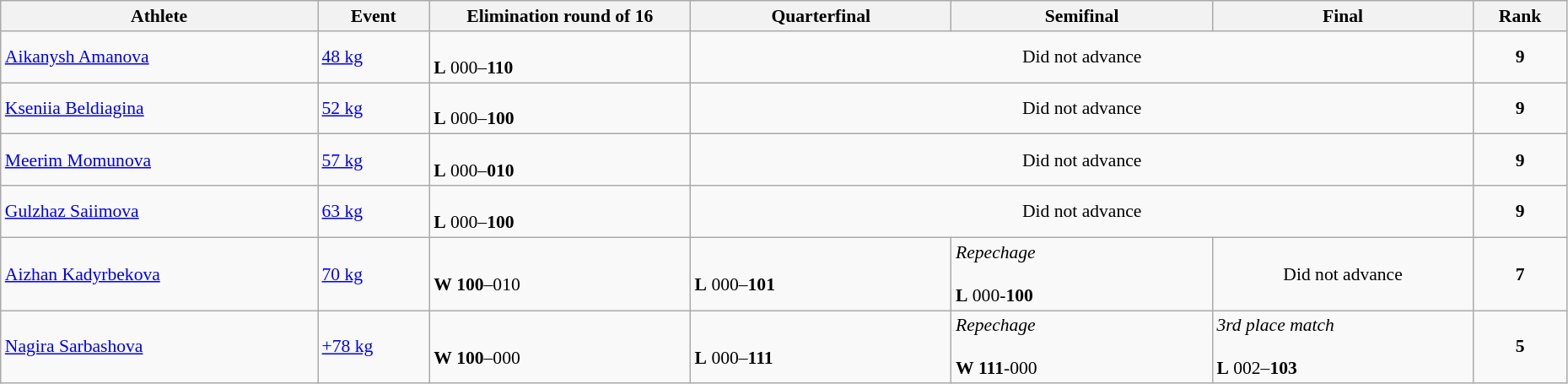<table class="wikitable" width="98%" style="text-align:left; font-size:90%">
<tr>
<th width="17%">Athlete</th>
<th width="6%">Event</th>
<th width="14%">Elimination round of 16</th>
<th width="14%">Quarterfinal</th>
<th width="14%">Semifinal</th>
<th width="14%">Final</th>
<th width="5%">Rank</th>
</tr>
<tr>
<td><a href='#'>Aikanysh Amanova</a></td>
<td><a href='#'>48 kg</a></td>
<td><br><strong>L</strong> 000–<strong>110</strong></td>
<td colspan=3 align=center>Did not advance</td>
<td align=center><strong>9</strong></td>
</tr>
<tr>
<td><a href='#'>Kseniia Beldiagina</a></td>
<td><a href='#'>52 kg</a></td>
<td><br><strong>L</strong> 000–<strong>100</strong></td>
<td colspan=3 align=center>Did not advance</td>
<td align=center><strong>9</strong></td>
</tr>
<tr>
<td><a href='#'>Meerim Momunova</a></td>
<td><a href='#'>57 kg</a></td>
<td><br><strong>L</strong> 000–<strong>010</strong></td>
<td colspan=3 align=center>Did not advance</td>
<td align=center><strong>9</strong></td>
</tr>
<tr>
<td><a href='#'>Gulzhaz Saiimova</a></td>
<td><a href='#'>63 kg</a></td>
<td><br><strong>L</strong> 000–<strong>100</strong></td>
<td colspan=3 align=center>Did not advance</td>
<td align=center><strong>9</strong></td>
</tr>
<tr>
<td><a href='#'>Aizhan Kadyrbekova</a></td>
<td><a href='#'>70 kg</a></td>
<td><br><strong>W</strong> <strong>100</strong>–010</td>
<td><br><strong>L</strong> 000–<strong>101</strong></td>
<td><em>Repechage</em><br><br><strong>L</strong> 000-<strong>100</strong></td>
<td align=center>Did not advance</td>
<td align=center><strong>7</strong></td>
</tr>
<tr>
<td><a href='#'>Nagira Sarbashova</a></td>
<td><a href='#'>+78 kg</a></td>
<td><br><strong>W</strong> <strong>100</strong>–000</td>
<td><br><strong>L</strong> 000–<strong>111</strong></td>
<td><em>Repechage</em><br><br><strong>W</strong> <strong>111</strong>-000</td>
<td><em>3rd place match</em><br><br><strong>L</strong> 002–<strong>103</strong></td>
<td align=center><strong>5</strong></td>
</tr>
</table>
